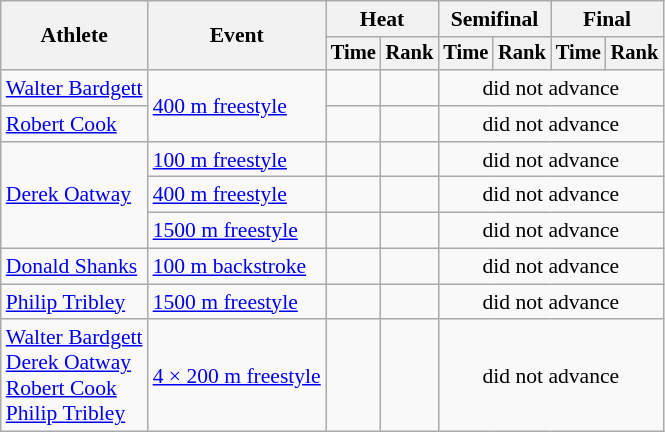<table class=wikitable style="font-size:90%">
<tr>
<th rowspan="2">Athlete</th>
<th rowspan="2">Event</th>
<th colspan="2">Heat</th>
<th colspan="2">Semifinal</th>
<th colspan="2">Final</th>
</tr>
<tr style="font-size:95%">
<th>Time</th>
<th>Rank</th>
<th>Time</th>
<th>Rank</th>
<th>Time</th>
<th>Rank</th>
</tr>
<tr align=center>
<td align=left><a href='#'>Walter Bardgett</a></td>
<td align=left rowspan=2><a href='#'>400 m freestyle</a></td>
<td></td>
<td></td>
<td colspan=4>did not advance</td>
</tr>
<tr align=center>
<td align=left><a href='#'>Robert Cook</a></td>
<td></td>
<td></td>
<td colspan=4>did not advance</td>
</tr>
<tr align=center>
<td align=left rowspan=3><a href='#'>Derek Oatway</a></td>
<td align=left><a href='#'>100 m freestyle</a></td>
<td></td>
<td></td>
<td colspan=4>did not advance</td>
</tr>
<tr align=center>
<td align=left><a href='#'>400 m freestyle</a></td>
<td></td>
<td></td>
<td colspan=4>did not advance</td>
</tr>
<tr align=center>
<td align=left><a href='#'>1500 m freestyle</a></td>
<td></td>
<td></td>
<td colspan=4>did not advance</td>
</tr>
<tr align=center>
<td align=left><a href='#'>Donald Shanks</a></td>
<td align=left><a href='#'>100 m backstroke</a></td>
<td></td>
<td></td>
<td colspan=4>did not advance</td>
</tr>
<tr align=center>
<td align=left><a href='#'>Philip Tribley</a></td>
<td align=left><a href='#'>1500 m freestyle</a></td>
<td></td>
<td></td>
<td colspan=4>did not advance</td>
</tr>
<tr align=center>
<td align=left><a href='#'>Walter Bardgett</a><br><a href='#'>Derek Oatway</a><br><a href='#'>Robert Cook</a><br><a href='#'>Philip Tribley</a></td>
<td align=left><a href='#'>4 × 200 m freestyle</a></td>
<td></td>
<td></td>
<td colspan=4>did not advance</td>
</tr>
</table>
